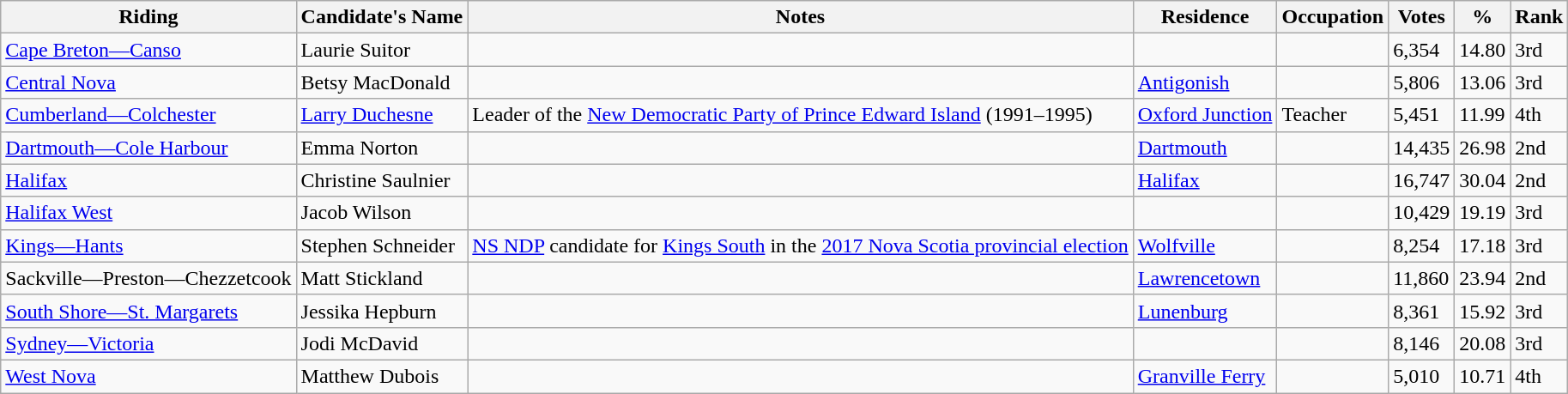<table class="wikitable sortable">
<tr>
<th>Riding<br></th>
<th>Candidate's Name</th>
<th>Notes</th>
<th>Residence</th>
<th>Occupation</th>
<th>Votes</th>
<th>%</th>
<th>Rank</th>
</tr>
<tr>
<td><a href='#'>Cape Breton—Canso</a></td>
<td>Laurie Suitor</td>
<td></td>
<td></td>
<td></td>
<td>6,354</td>
<td>14.80</td>
<td>3rd</td>
</tr>
<tr>
<td><a href='#'>Central Nova</a></td>
<td>Betsy MacDonald</td>
<td></td>
<td><a href='#'>Antigonish</a></td>
<td></td>
<td>5,806</td>
<td>13.06</td>
<td>3rd</td>
</tr>
<tr>
<td><a href='#'>Cumberland—Colchester</a></td>
<td><a href='#'>Larry Duchesne</a></td>
<td>Leader of the <a href='#'>New Democratic Party of Prince Edward Island</a> (1991–1995)</td>
<td><a href='#'>Oxford Junction</a></td>
<td>Teacher</td>
<td>5,451</td>
<td>11.99</td>
<td>4th</td>
</tr>
<tr>
<td><a href='#'>Dartmouth—Cole Harbour</a></td>
<td>Emma Norton</td>
<td></td>
<td><a href='#'>Dartmouth</a></td>
<td></td>
<td>14,435</td>
<td>26.98</td>
<td>2nd</td>
</tr>
<tr>
<td><a href='#'>Halifax</a></td>
<td>Christine Saulnier</td>
<td></td>
<td><a href='#'>Halifax</a></td>
<td></td>
<td>16,747</td>
<td>30.04</td>
<td>2nd</td>
</tr>
<tr>
<td><a href='#'>Halifax West</a></td>
<td>Jacob Wilson</td>
<td></td>
<td></td>
<td></td>
<td>10,429</td>
<td>19.19</td>
<td>3rd</td>
</tr>
<tr>
<td><a href='#'>Kings—Hants</a></td>
<td>Stephen Schneider</td>
<td><a href='#'>NS NDP</a> candidate for <a href='#'>Kings South</a> in the <a href='#'>2017 Nova Scotia provincial election</a></td>
<td><a href='#'>Wolfville</a></td>
<td></td>
<td>8,254</td>
<td>17.18</td>
<td>3rd</td>
</tr>
<tr>
<td>Sackville—Preston—Chezzetcook</td>
<td>Matt Stickland</td>
<td></td>
<td><a href='#'>Lawrencetown</a></td>
<td></td>
<td>11,860</td>
<td>23.94</td>
<td>2nd</td>
</tr>
<tr>
<td><a href='#'>South Shore—St. Margarets</a></td>
<td>Jessika Hepburn</td>
<td></td>
<td><a href='#'>Lunenburg</a></td>
<td></td>
<td>8,361</td>
<td>15.92</td>
<td>3rd</td>
</tr>
<tr>
<td><a href='#'>Sydney—Victoria</a></td>
<td>Jodi McDavid</td>
<td></td>
<td></td>
<td></td>
<td>8,146</td>
<td>20.08</td>
<td>3rd</td>
</tr>
<tr>
<td><a href='#'>West Nova</a></td>
<td>Matthew Dubois</td>
<td></td>
<td><a href='#'>Granville Ferry</a></td>
<td></td>
<td>5,010</td>
<td>10.71</td>
<td>4th</td>
</tr>
</table>
